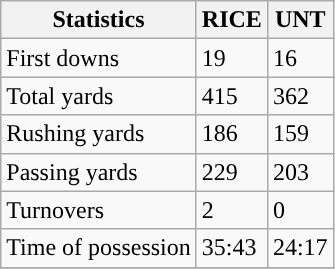<table class="wikitable">
<tr>
<th>Statistics</th>
<th>RICE</th>
<th>UNT</th>
</tr>
<tr>
<td>First downs</td>
<td>19</td>
<td>16</td>
</tr>
<tr>
<td>Total yards</td>
<td>415</td>
<td>362</td>
</tr>
<tr>
<td>Rushing yards</td>
<td>186</td>
<td>159</td>
</tr>
<tr>
<td>Passing yards</td>
<td>229</td>
<td>203</td>
</tr>
<tr>
<td>Turnovers</td>
<td>2</td>
<td>0</td>
</tr>
<tr>
<td>Time of possession</td>
<td>35:43</td>
<td>24:17</td>
</tr>
<tr>
</tr>
</table>
